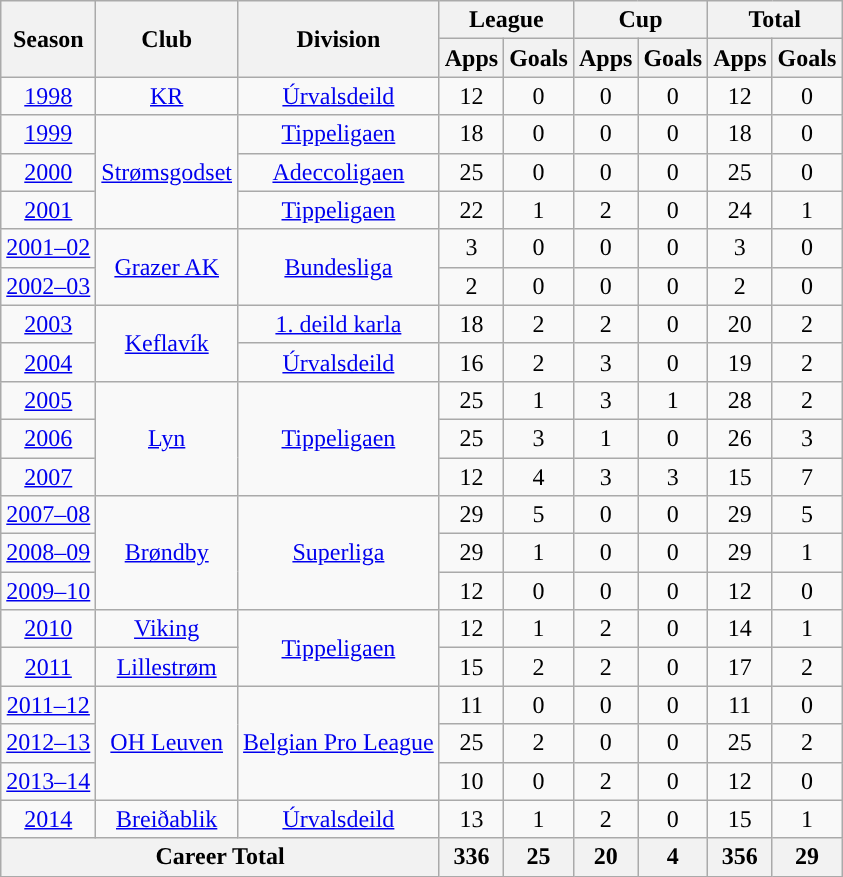<table class="wikitable" style="text-align: center;">
<tr>
<th rowspan="2">Season</th>
<th rowspan="2">Club</th>
<th rowspan="2">Division</th>
<th colspan="2">League</th>
<th colspan="2">Cup</th>
<th colspan="2">Total</th>
</tr>
<tr>
<th>Apps</th>
<th>Goals</th>
<th>Apps</th>
<th>Goals</th>
<th>Apps</th>
<th>Goals</th>
</tr>
<tr>
<td><a href='#'>1998</a></td>
<td rowspan="1" valign="center"><a href='#'>KR</a></td>
<td rowspan="1" valign="center"><a href='#'>Úrvalsdeild</a></td>
<td>12</td>
<td>0</td>
<td>0</td>
<td>0</td>
<td>12</td>
<td>0</td>
</tr>
<tr>
<td><a href='#'>1999</a></td>
<td rowspan="3" valign="center"><a href='#'>Strømsgodset</a></td>
<td><a href='#'>Tippeligaen</a></td>
<td>18</td>
<td>0</td>
<td>0</td>
<td>0</td>
<td>18</td>
<td>0</td>
</tr>
<tr>
<td><a href='#'>2000</a></td>
<td><a href='#'>Adeccoligaen</a></td>
<td>25</td>
<td>0</td>
<td>0</td>
<td>0</td>
<td>25</td>
<td>0</td>
</tr>
<tr>
<td><a href='#'>2001</a></td>
<td><a href='#'>Tippeligaen</a></td>
<td>22</td>
<td>1</td>
<td>2</td>
<td>0</td>
<td>24</td>
<td>1</td>
</tr>
<tr>
<td><a href='#'>2001–02</a></td>
<td rowspan="2" valign="center"><a href='#'>Grazer AK</a></td>
<td rowspan="2" valign="center"><a href='#'>Bundesliga</a></td>
<td>3</td>
<td>0</td>
<td>0</td>
<td>0</td>
<td>3</td>
<td>0</td>
</tr>
<tr>
<td><a href='#'>2002–03</a></td>
<td>2</td>
<td>0</td>
<td>0</td>
<td>0</td>
<td>2</td>
<td>0</td>
</tr>
<tr>
<td><a href='#'>2003</a></td>
<td rowspan="2" valign="center"><a href='#'>Keflavík</a></td>
<td><a href='#'>1. deild karla</a></td>
<td>18</td>
<td>2</td>
<td>2</td>
<td>0</td>
<td>20</td>
<td>2</td>
</tr>
<tr>
<td><a href='#'>2004</a></td>
<td><a href='#'>Úrvalsdeild</a></td>
<td>16</td>
<td>2</td>
<td>3</td>
<td>0</td>
<td>19</td>
<td>2</td>
</tr>
<tr>
<td><a href='#'>2005</a></td>
<td rowspan="3" valign="center"><a href='#'>Lyn</a></td>
<td rowspan="3" valign="center"><a href='#'>Tippeligaen</a></td>
<td>25</td>
<td>1</td>
<td>3</td>
<td>1</td>
<td>28</td>
<td>2</td>
</tr>
<tr>
<td><a href='#'>2006</a></td>
<td>25</td>
<td>3</td>
<td>1</td>
<td>0</td>
<td>26</td>
<td>3</td>
</tr>
<tr>
<td><a href='#'>2007</a></td>
<td>12</td>
<td>4</td>
<td>3</td>
<td>3</td>
<td>15</td>
<td>7</td>
</tr>
<tr>
<td><a href='#'>2007–08</a></td>
<td rowspan="3" valign="center"><a href='#'>Brøndby</a></td>
<td rowspan="3" valign="center"><a href='#'>Superliga</a></td>
<td>29</td>
<td>5</td>
<td>0</td>
<td>0</td>
<td>29</td>
<td>5</td>
</tr>
<tr>
<td><a href='#'>2008–09</a></td>
<td>29</td>
<td>1</td>
<td>0</td>
<td>0</td>
<td>29</td>
<td>1</td>
</tr>
<tr>
<td><a href='#'>2009–10</a></td>
<td>12</td>
<td>0</td>
<td>0</td>
<td>0</td>
<td>12</td>
<td>0</td>
</tr>
<tr>
<td><a href='#'>2010</a></td>
<td rowspan="1" valign="center"><a href='#'>Viking</a></td>
<td rowspan="2" valign="center"><a href='#'>Tippeligaen</a></td>
<td>12</td>
<td>1</td>
<td>2</td>
<td>0</td>
<td>14</td>
<td>1</td>
</tr>
<tr>
<td><a href='#'>2011</a></td>
<td rowspan="1" valign="center"><a href='#'>Lillestrøm</a></td>
<td>15</td>
<td>2</td>
<td>2</td>
<td>0</td>
<td>17</td>
<td>2</td>
</tr>
<tr>
<td><a href='#'>2011–12</a></td>
<td rowspan="3" valign="center"><a href='#'>OH Leuven</a></td>
<td rowspan="3" valign="center"><a href='#'>Belgian Pro League</a></td>
<td>11</td>
<td>0</td>
<td>0</td>
<td>0</td>
<td>11</td>
<td>0</td>
</tr>
<tr>
<td><a href='#'>2012–13</a></td>
<td>25</td>
<td>2</td>
<td>0</td>
<td>0</td>
<td>25</td>
<td>2</td>
</tr>
<tr>
<td><a href='#'>2013–14</a></td>
<td>10</td>
<td>0</td>
<td>2</td>
<td>0</td>
<td>12</td>
<td>0</td>
</tr>
<tr>
<td><a href='#'>2014</a></td>
<td rowspan="1" valign="center"><a href='#'>Breiðablik</a></td>
<td rowspan="1" valign="center"><a href='#'>Úrvalsdeild</a></td>
<td>13</td>
<td>1</td>
<td>2</td>
<td>0</td>
<td>15</td>
<td>1</td>
</tr>
<tr>
<th colspan="3">Career Total</th>
<th>336</th>
<th>25</th>
<th>20</th>
<th>4</th>
<th>356</th>
<th>29</th>
</tr>
</table>
